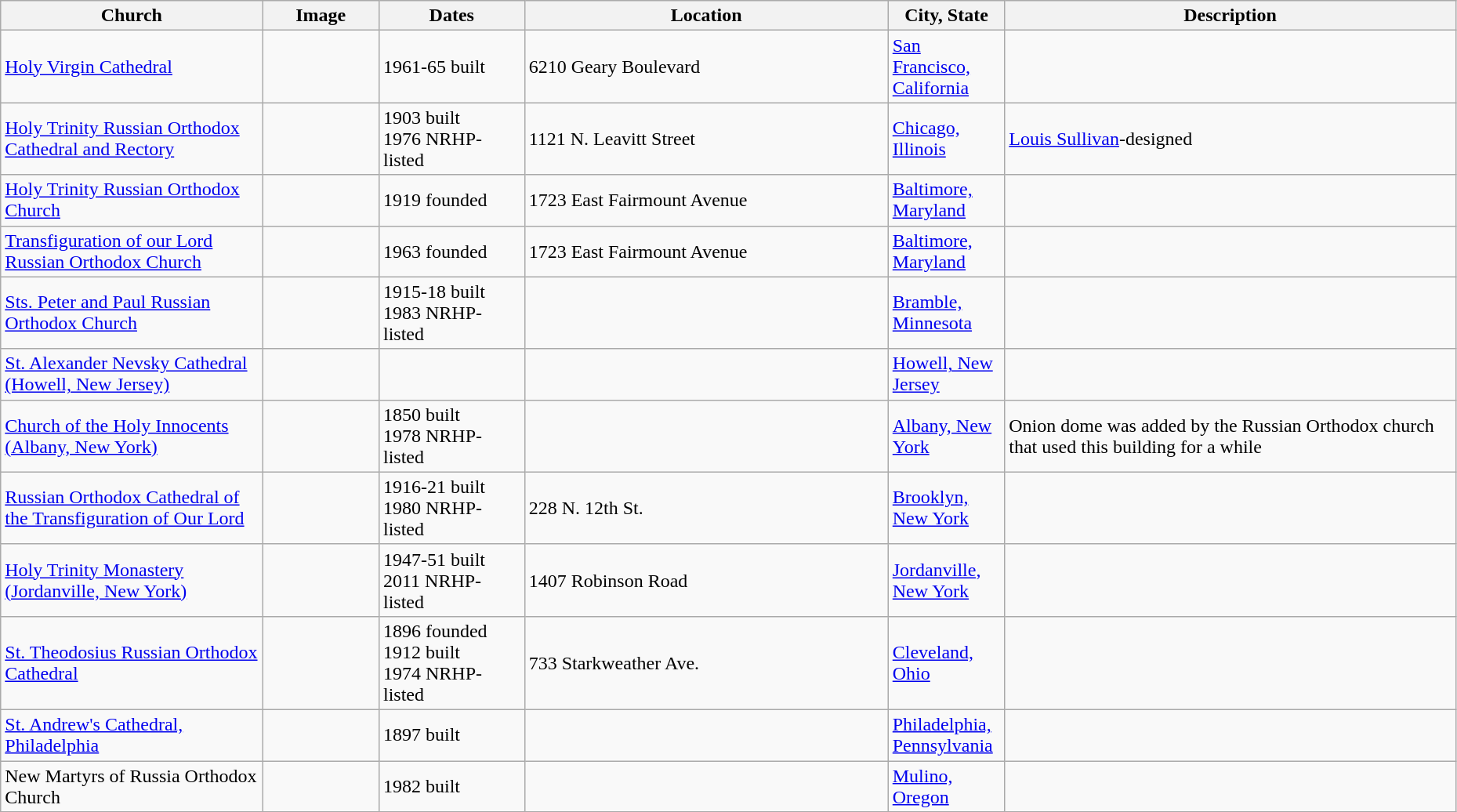<table class="wikitable sortable" style="width:98%">
<tr>
<th width = 18%><strong>Church</strong></th>
<th width = 8% class="unsortable"><strong>Image</strong></th>
<th width = 10%><strong>Dates</strong></th>
<th width = 25%><strong>Location</strong></th>
<th width = 8%><strong>City, State</strong></th>
<th class="unsortable"><strong>Description</strong></th>
</tr>
<tr>
<td><a href='#'>Holy Virgin Cathedral</a></td>
<td></td>
<td>1961-65 built</td>
<td>6210 Geary Boulevard<br><small></small></td>
<td><a href='#'>San Francisco, California</a></td>
<td></td>
</tr>
<tr>
<td><a href='#'>Holy Trinity Russian Orthodox Cathedral and Rectory</a></td>
<td></td>
<td>1903 built<br>1976 NRHP-listed</td>
<td>1121 N. Leavitt Street<br><small></small></td>
<td><a href='#'>Chicago, Illinois</a></td>
<td><a href='#'>Louis Sullivan</a>-designed</td>
</tr>
<tr>
<td><a href='#'>Holy Trinity Russian Orthodox Church</a></td>
<td></td>
<td>1919 founded</td>
<td>1723 East Fairmount Avenue<br><small></small></td>
<td><a href='#'>Baltimore, Maryland</a></td>
<td></td>
</tr>
<tr>
<td><a href='#'>Transfiguration of our Lord Russian Orthodox Church</a></td>
<td></td>
<td>1963 founded</td>
<td>1723 East Fairmount Avenue<br><small></small></td>
<td><a href='#'>Baltimore, Maryland</a></td>
<td></td>
</tr>
<tr>
<td><a href='#'>Sts. Peter and Paul Russian Orthodox Church</a></td>
<td></td>
<td>1915-18 built<br>1983 NRHP-listed</td>
<td><small></small></td>
<td><a href='#'>Bramble, Minnesota</a></td>
<td></td>
</tr>
<tr>
<td><a href='#'>St. Alexander Nevsky Cathedral (Howell, New Jersey)</a></td>
<td></td>
<td></td>
<td></td>
<td><a href='#'>Howell, New Jersey</a></td>
<td></td>
</tr>
<tr>
<td><a href='#'>Church of the Holy Innocents (Albany, New York)</a></td>
<td></td>
<td>1850 built<br>1978 NRHP-listed</td>
<td><small></small></td>
<td><a href='#'>Albany, New York</a></td>
<td>Onion dome was added by the Russian Orthodox church that used this building for a while</td>
</tr>
<tr>
<td><a href='#'>Russian Orthodox Cathedral of the Transfiguration of Our Lord</a></td>
<td></td>
<td>1916-21 built<br>1980 NRHP-listed</td>
<td>228 N. 12th St.<br><small></small></td>
<td><a href='#'>Brooklyn, New York</a></td>
<td></td>
</tr>
<tr>
<td><a href='#'>Holy Trinity Monastery (Jordanville, New York)</a></td>
<td></td>
<td>1947-51 built<br>2011 NRHP-listed</td>
<td>1407 Robinson Road<br><small></small></td>
<td><a href='#'>Jordanville, New York</a></td>
<td></td>
</tr>
<tr>
<td><a href='#'>St. Theodosius Russian Orthodox Cathedral</a></td>
<td></td>
<td>1896 founded<br>1912 built<br>1974 NRHP-listed</td>
<td>733 Starkweather Ave.<br><small></small></td>
<td><a href='#'>Cleveland, Ohio</a></td>
<td></td>
</tr>
<tr>
<td><a href='#'>St. Andrew's Cathedral, Philadelphia</a></td>
<td></td>
<td>1897 built</td>
<td></td>
<td><a href='#'>Philadelphia, Pennsylvania</a></td>
<td></td>
</tr>
<tr>
<td>New Martyrs of Russia Orthodox Church</td>
<td></td>
<td>1982 built</td>
<td></td>
<td><a href='#'>Mulino, Oregon</a></td>
</tr>
<tr>
</tr>
</table>
